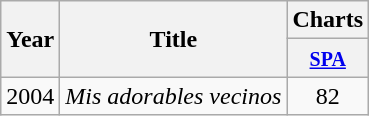<table class="wikitable">
<tr>
<th rowspan="2">Year</th>
<th rowspan="2">Title</th>
<th>Charts</th>
</tr>
<tr>
<th><small><a href='#'>SPA</a><br></small></th>
</tr>
<tr>
<td align="center">2004</td>
<td><em>Mis adorables vecinos</em></td>
<td align="center">82</td>
</tr>
</table>
